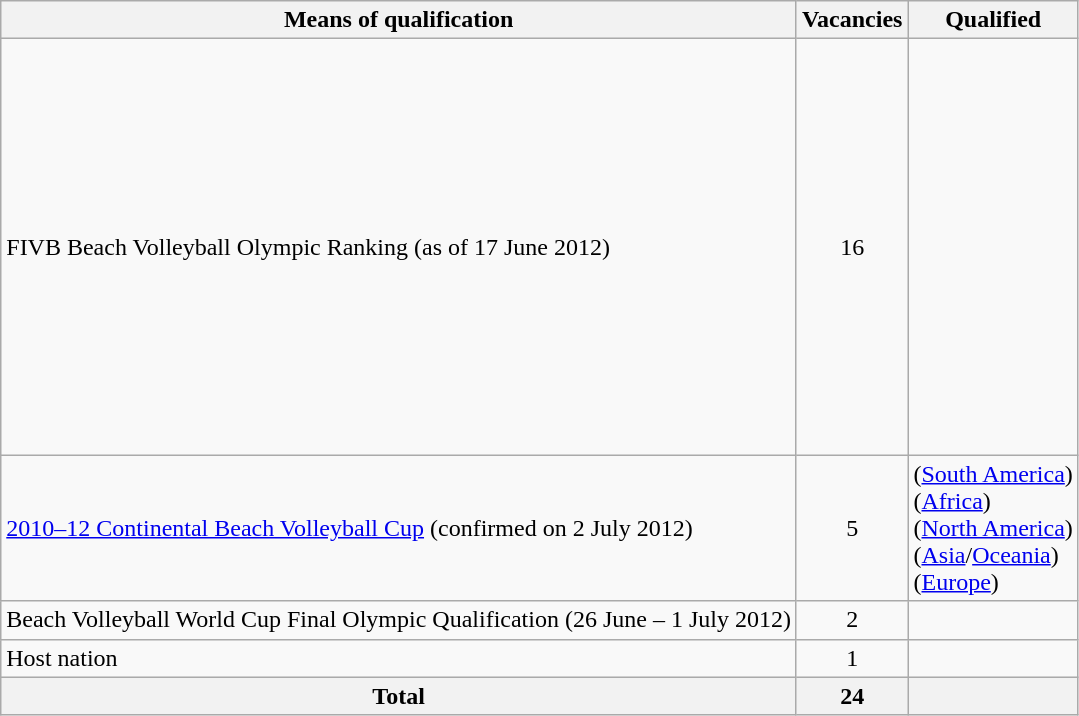<table class="wikitable">
<tr>
<th>Means of qualification</th>
<th>Vacancies</th>
<th>Qualified</th>
</tr>
<tr>
<td>FIVB Beach Volleyball Olympic Ranking (as of 17 June 2012)</td>
<td align="center">16</td>
<td><br><br><br><br><br><br><br><br><br><br><br><br><br><br><br></td>
</tr>
<tr>
<td><a href='#'>2010–12 Continental Beach Volleyball Cup</a> (confirmed on 2 July 2012)</td>
<td align="center">5</td>
<td> (<a href='#'>South America</a>)<br> (<a href='#'>Africa</a>)<br> (<a href='#'>North America</a>)<br> (<a href='#'>Asia</a>/<a href='#'>Oceania</a>)<br> (<a href='#'>Europe</a>)</td>
</tr>
<tr>
<td>Beach Volleyball World Cup Final Olympic Qualification (26 June – 1 July 2012)</td>
<td align="center">2</td>
<td><br></td>
</tr>
<tr>
<td>Host nation</td>
<td align="center">1</td>
<td></td>
</tr>
<tr>
<th>Total</th>
<th><strong>24</strong></th>
<th></th>
</tr>
</table>
